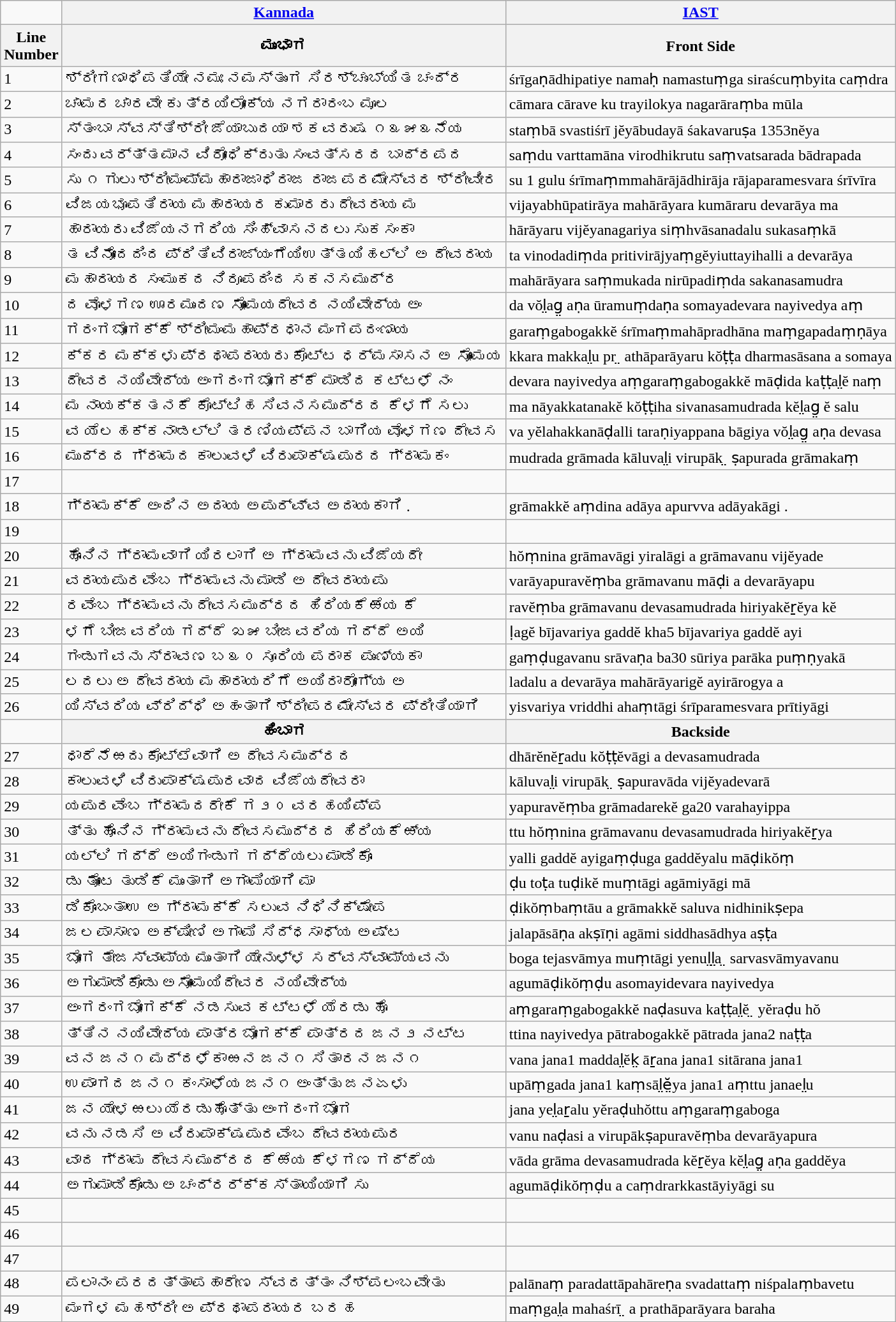<table class="wikitable">
<tr>
<td></td>
<th><a href='#'>Kannada</a></th>
<th><a href='#'>IAST</a></th>
</tr>
<tr>
<th>Line<br>Number</th>
<th>ಮುಂಭಾಗ</th>
<th>Front Side</th>
</tr>
<tr>
<td>1</td>
<td>ಶ್ರೀಗಣಾಧಿಪತಿಯೇ ನಮಃ ನಮಸ್ತುಂಗ ಸಿರಶ್ಚುಂಬ್ಯಿತ ಚಂದ್ರ</td>
<td>śrīgaṇādhipatiye namaḥ namastuṃga siraścuṃbyita caṃdra</td>
</tr>
<tr>
<td>2</td>
<td>ಚಾಮರ ಚಾರವೇ ಕು ತ್ರಯಿಲೋಕ್ಯ ನಗರಾರಂಬ ಮೂಲ</td>
<td>cāmara cārave ku trayilokya nagarāraṃba mūla</td>
</tr>
<tr>
<td>3</td>
<td>ಸ್ತಂಬಾ ಸ್ವಸ್ತಿಶ್ರೀ ಜೆಯಾಬುದಯಾ ಶಕವರುಷ ೧೩೫೩ನೆಯ</td>
<td>staṃbā svastiśrī jĕyābudayā śakavaruṣa 1353nĕya</td>
</tr>
<tr>
<td>4</td>
<td>ಸಂದು ವರ್ತ್ತಮಾನ ವಿರೋಧಿಕ್ರುತು ಸಂವತ್ಸರದ ಬಾದ್ರಪದ</td>
<td>saṃdu varttamāna virodhikrutu saṃvatsarada bādrapada</td>
</tr>
<tr>
<td>5</td>
<td>ಸು ೧ ಗುಲು ಶ್ರೀಮಂಮ್ಮಹಾರಾಜಾಧಿರಾಜ ರಾಜಪರಮೇಸ್ವರ ಶ್ರೀವೀರ</td>
<td>su 1 gulu śrīmaṃmmahārājādhirāja rājaparamesvara śrīvīra</td>
</tr>
<tr>
<td>6</td>
<td>ವಿಜಯಭೂಪತಿರಾಯ ಮಹಾರಾಯರ ಕುಮಾರರು ದೇವರಾಯ ಮ</td>
<td>vijayabhūpatirāya mahārāyara kumāraru devarāya ma</td>
</tr>
<tr>
<td>7</td>
<td>ಹಾರಾಯರು ವಿಜೆಯನಗರಿಯ ಸಿಂಹ್ವಾಸನದಲು ಸುಕಸಂಕಾ</td>
<td>hārāyaru vijĕyanagariya siṃhvāsanadalu sukasaṃkā</td>
</tr>
<tr>
<td>8</td>
<td>ತ ವಿನೋದದಿಂದ ಪ್ರಿತಿವಿರಾಜ್ಯಂಗೆಯಿಉತ್ತಯಿಹಲ್ಲಿ ಅ ದೇವರಾಯ</td>
<td>ta vinodadiṃda pritivirājyaṃgĕyiuttayihalli a devarāya</td>
</tr>
<tr>
<td>9</td>
<td>ಮಹಾರಾಯರ ಸಂಮುಕದ ನಿರೂಪದಿಂದ ಸಕನಸಮುದ್ರ</td>
<td>mahārāyara saṃmukada nirūpadiṃda sakanasamudra</td>
</tr>
<tr>
<td>10</td>
<td>ದ ವೊಳಗಣ ಊರಮುಂದಣ ಸೋಮಯದೇವರ ನಯಿವೇದ್ಯ ಅಂ</td>
<td>da vŏl̤ag̤ aṇa ūramuṃdaṇa somayadevara nayivedya aṃ</td>
</tr>
<tr>
<td>11</td>
<td>ಗರಂಗಬೋಗಕ್ಕೆ ಶ್ರೀಮಂಮಹಾಪ್ರಧಾನ ಮಂಗಪದಂಣಾಯ</td>
<td>garaṃgabogakkĕ śrīmaṃmahāpradhāna maṃgapadaṃṇāya</td>
</tr>
<tr>
<td>12</td>
<td>ಕ್ಕರ ಮಕ್ಕಳು ಪ್ರಥಾಪರಾಯರು ಕೊಟ್ಟ ಧರ್ಮಸಾಸನ ಅ ಸೋಮಯ</td>
<td>kkara makkal̤u pr ̤ athāparāyaru kŏṭṭa dharmasāsana a somaya</td>
</tr>
<tr>
<td>13</td>
<td>ದೇವರ ನಯಿವೇದ್ಯ ಅಂಗರಂಗಬೋಗಕ್ಕೆ ಮಾಡಿದ ಕಟ್ಟಳೆ ನಂ</td>
<td>devara nayivedya aṃgaraṃgabogakkĕ māḍida kaṭṭal̤ĕ naṃ</td>
</tr>
<tr>
<td>14</td>
<td>ಮ ನಾಯಕ್ಕತನಕೆ ಕೊಟ್ಟಿಹ ಸಿವನಸಮುದ್ರದ ಕೆಳಗೆ ಸಲು</td>
<td>ma nāyakkatanakĕ kŏṭṭiha sivanasamudrada kĕl̤ag̤ ĕ salu</td>
</tr>
<tr>
<td>15</td>
<td>ವ ಯೆಲಹಕ್ಕನಾಡಲ್ಲಿ ತರಣಿಯಪ್ಪನ ಬಾಗಿಯ ವೊಳಗಣ ದೇವಸ</td>
<td>va yĕlahakkanāḍalli taraṇiyappana bāgiya vŏl̤ag̤ aṇa devasa</td>
</tr>
<tr>
<td>16</td>
<td>ಮುದ್ರದ ಗ್ರಾಮದ ಕಾಲುವಳಿ ವಿರುಪಾಕ್ಷಪುರದ ಗ್ರಾಮಕಂ</td>
<td>mudrada grāmada kāluval̤i virupāk ̤ ṣapurada grāmakaṃ</td>
</tr>
<tr>
<td>17</td>
<td></td>
<td></td>
</tr>
<tr>
<td>18</td>
<td>ಗ್ರಾಮಕ್ಕೆ ಅಂದಿನ ಅದಾಯ ಅಪುರ್ವ್ವ ಅದಾಯಕಾಗಿ .</td>
<td>grāmakkĕ aṃdina adāya apurvva adāyakāgi .</td>
</tr>
<tr>
<td>19</td>
<td></td>
<td></td>
</tr>
<tr>
<td>20</td>
<td>ಹೊಂನಿನ ಗ್ರಾಮವಾಗಿ ಯಿರಲಾಗಿ ಅ ಗ್ರಾಮವನು ವಿಜೆಯದೇ</td>
<td>hŏṃnina grāmavāgi yiralāgi a grāmavanu vijĕyade</td>
</tr>
<tr>
<td>21</td>
<td>ವರಾಯಪುರವೆಂಬ ಗ್ರಾಮವನು ಮಾಡಿ ಅ ದೇವರಾಯಪು</td>
<td>varāyapuravĕṃba grāmavanu māḍi a devarāyapu</td>
</tr>
<tr>
<td>22</td>
<td>ರವೆಂಬ ಗ್ರಾಮವನು ದೇವಸಮುದ್ರದ ಹಿರಿಯಕೆಱೆಯ ಕೆ</td>
<td>ravĕṃba grāmavanu devasamudrada hiriyakĕṟĕya kĕ</td>
</tr>
<tr>
<td>23</td>
<td>ಳಗೆ ಬೀಜವರಿಯ ಗದ್ದೆ ಖ೫ ಬೀಜವರಿಯ ಗದ್ದೆ ಅಯಿ</td>
<td>ḷagĕ bījavariya gaddĕ kha5 bījavariya gaddĕ ayi</td>
</tr>
<tr>
<td>24</td>
<td>ಗಂಡುಗವನು ಸ್ರಾವಣ ಬ೩೦ ಸೂರಿಯ ಪರಾಕ ಪುಂಣ್ಯಕಾ</td>
<td>gaṃḍugavanu srāvaṇa ba30 sūriya parāka puṃṇyakā</td>
</tr>
<tr>
<td>25</td>
<td>ಲದಲು ಅ ದೇವರಾಯ ಮಹಾರಾಯರಿಗೆ ಅಯಿರಾರೋಗ್ಯ ಅ</td>
<td>ladalu a devarāya mahārāyarigĕ ayirārogya a</td>
</tr>
<tr>
<td>26</td>
<td>ಯಿಸ್ವರಿಯ ವ್ರಿದ್ಧಿ ಅಹಂತಾಗಿ ಶ್ರೀಪರಮೇಸ್ವರ ಪ್ರೀತಿಯಾಗಿ</td>
<td>yisvariya vriddhi ahaṃtāgi śrīparamesvara prītiyāgi</td>
</tr>
<tr>
<td></td>
<th>ಹಿಂಬಾಗ</th>
<th>Backside</th>
</tr>
<tr>
<td>27</td>
<td>ಧಾರೆನೆಱದು ಕೊಟ್ಟೆವಾಗಿ ಅ ದೇವಸಮುದ್ರದ</td>
<td>dhārĕnĕṟadu kŏṭṭĕvāgi a devasamudrada</td>
</tr>
<tr>
<td>28</td>
<td>ಕಾಲುವಳಿ ವಿರುಪಾಕ್ಷಪುರವಾದ ವಿಜೆಯದೇವರಾ</td>
<td>kāluval̤i virupāk ̤ ṣapuravāda vijĕyadevarā</td>
</tr>
<tr>
<td>29</td>
<td>ಯಪುರವೆಂಬ ಗ್ರಾಮದರೇಕೆ ಗ೨೦ ವರಹಯಿಪ್ಪ</td>
<td>yapuravĕṃba grāmadarekĕ ga20 varahayippa</td>
</tr>
<tr>
<td>30</td>
<td>ತ್ತು ಹೊಂನಿನ ಗ್ರಾಮವನು ದೇವಸಮುದ್ರದ ಹಿರಿಯಕೆಱ್ಯ</td>
<td>ttu hŏṃnina grāmavanu devasamudrada hiriyakĕṟya</td>
</tr>
<tr>
<td>31</td>
<td>ಯಲ್ಲಿ ಗದ್ದೆ ಅಯಿಗಂಡುಗ ಗದ್ದೆಯಲು ಮಾಡಿಕೊಂ</td>
<td>yalli gaddĕ ayigaṃḍuga gaddĕyalu māḍikŏṃ</td>
</tr>
<tr>
<td>32</td>
<td>ಡು ತೋಟ ತುಡಿಕೆ ಮುಂತಾಗಿ ಅಗಾಮಿಯಾಗಿ ಮಾ</td>
<td>ḍu toṭa tuḍikĕ muṃtāgi agāmiyāgi mā</td>
</tr>
<tr>
<td>33</td>
<td>ಡಿಕೊಂಬಂತಾಉ ಅ ಗ್ರಾಮಕ್ಕೆ ಸಲುವ ನಿಧಿನಿಕ್ಷೇಪ</td>
<td>ḍikŏṃbaṃtāu a grāmakkĕ saluva nidhinikṣepa</td>
</tr>
<tr>
<td>34</td>
<td>ಜಲಪಾಸಾಣ ಅಕ್ಷೀಣಿ ಅಗಾಮಿ ಸಿದ್ಧಸಾಧ್ಯ ಅಷ್ಟ</td>
<td>jalapāsāṇa akṣīṇi agāmi siddhasādhya aṣṭa</td>
</tr>
<tr>
<td>35</td>
<td>ಬೋಗ ತೇಜಸ್ವಾಮ್ಯ ಮುಂತಾಗಿ ಯೇನುಳ್ಳ ಸರ್ವಸ್ವಾಮ್ಯವನು</td>
<td>boga tejasvāmya muṃtāgi yenul̤l̤̤a ̤ sarvasvāmyavanu</td>
</tr>
<tr>
<td>36</td>
<td>ಅಗುಮಾಡಿಕೊಂಡು ಅಸೋಮಯಿದೇವರ ನಯಿವೇದ್ಯ</td>
<td>agumāḍikŏṃḍu asomayidevara nayivedya</td>
</tr>
<tr>
<td>37</td>
<td>ಅಂಗರಂಗಬೋಗಕ್ಕೆ ನಡಸುವ ಕಟ್ಟಳೆ ಯೆರಡು ಹೊ</td>
<td>aṃgaraṃgabogakkĕ naḍasuva kaṭṭal̤ĕ ̤ yĕraḍu hŏ</td>
</tr>
<tr>
<td>38</td>
<td>ತ್ತಿನ ನಯಿವೇದ್ಯ ಪಾತ್ರಬೋಗಕ್ಕೆ ಪಾತ್ರದ ಜನ೨ ನಟ್ಟ</td>
<td>ttina nayivedya pātrabogakkĕ pātrada jana2 naṭṭa</td>
</tr>
<tr>
<td>39</td>
<td>ವನ ಜನ೧ ಮದ್ದಳೆಕಾಱನ ಜನ೧ ಸಿತಾರನ ಜನ೧</td>
<td>vana jana1 maddal̤ĕk̤ āṟana jana1 sitārana jana1</td>
</tr>
<tr>
<td>40</td>
<td>ಉಪಾಂಗದ ಜನ೧ ಕಂಸಾಳೆಯ ಜನ೧ ಅಂತ್ತು ಜನಏಳು</td>
<td>upāṃgada jana1 kaṃsāl̤ĕ̤ya jana1 aṃttu janael̤u</td>
</tr>
<tr>
<td>41</td>
<td>ಜನ ಯೇಳಱಲು ಯೆರಡುಹೊತ್ತು ಅಂಗರಂಗಬೋಗ</td>
<td>jana yel̤aṟ̤alu yĕraḍuhŏttu aṃgaraṃgaboga</td>
</tr>
<tr>
<td>42</td>
<td>ವನು ನಡಸಿ ಅ ವಿರುಪಾಕ್ಷಪುರವೆಂಬ ದೇವರಾಯಪುರ</td>
<td>vanu naḍasi a virupākṣapuravĕṃba devarāyapura</td>
</tr>
<tr>
<td>43</td>
<td>ವಾದ ಗ್ರಾಮ ದೇವಸಮುದ್ರದ ಕೆಱೆಯ ಕೆಳಗಣ ಗದ್ದೆಯ</td>
<td>vāda grāma devasamudrada kĕṟĕya kĕl̤ag̤ aṇa gaddĕya</td>
</tr>
<tr>
<td>44</td>
<td>ಅಗುಮಾಡಿಕೊಂಡು ಅ ಚಂದ್ರರ್ಕ್ಕಸ್ತಾಯಿಯಾಗಿ ಸು</td>
<td>agumāḍikŏṃḍu a caṃdrarkkastāyiyāgi su</td>
</tr>
<tr>
<td>45</td>
<td></td>
<td></td>
</tr>
<tr>
<td>46</td>
<td></td>
<td></td>
</tr>
<tr>
<td>47</td>
<td></td>
<td></td>
</tr>
<tr>
<td>48</td>
<td>ಪಲಾನಂ ಪರದತ್ತಾಪಹಾರೇಣ ಸ್ವದತ್ತಂ ನಿಶ್ಪಲಂಬವೇತು</td>
<td>palānaṃ paradattāpahāreṇa svadattaṃ niśpalaṃbavetu</td>
</tr>
<tr>
<td>49</td>
<td>ಮಂಗಳ ಮಹಶ್ರೀ ಅ ಪ್ರಥಾಪರಾಯರ ಬರಹ</td>
<td>maṃgal̤a mahaśrī ̤ a prathāparāyara baraha</td>
</tr>
</table>
